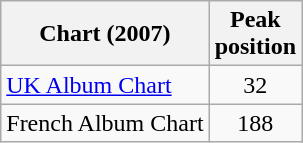<table class="wikitable">
<tr>
<th>Chart (2007)</th>
<th>Peak<br>position</th>
</tr>
<tr>
<td><a href='#'>UK Album Chart</a></td>
<td style="text-align:center;">32</td>
</tr>
<tr>
<td>French Album Chart</td>
<td style="text-align:center;">188</td>
</tr>
</table>
